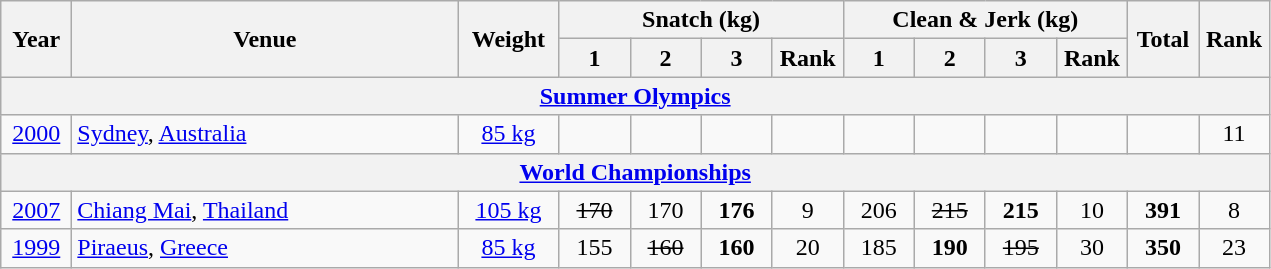<table class="wikitable" style="text-align:center;">
<tr>
<th rowspan=2 width=40>Year</th>
<th rowspan=2 width=250>Venue</th>
<th rowspan=2 width=60>Weight</th>
<th colspan=4>Snatch (kg)</th>
<th colspan=4>Clean & Jerk (kg)</th>
<th rowspan=2 width=40>Total</th>
<th rowspan=2 width=40>Rank</th>
</tr>
<tr>
<th width=40>1</th>
<th width=40>2</th>
<th width=40>3</th>
<th width=40>Rank</th>
<th width=40>1</th>
<th width=40>2</th>
<th width=40>3</th>
<th width=40>Rank</th>
</tr>
<tr>
<th colspan=13><a href='#'>Summer Olympics</a></th>
</tr>
<tr>
<td><a href='#'>2000</a></td>
<td align=left> <a href='#'>Sydney</a>, <a href='#'>Australia</a></td>
<td><a href='#'>85 kg</a></td>
<td></td>
<td></td>
<td></td>
<td></td>
<td></td>
<td></td>
<td></td>
<td></td>
<td></td>
<td>11</td>
</tr>
<tr>
<th colspan=13><a href='#'>World Championships</a></th>
</tr>
<tr>
<td><a href='#'>2007</a></td>
<td align=left> <a href='#'>Chiang Mai</a>, <a href='#'>Thailand</a></td>
<td><a href='#'>105 kg</a></td>
<td><s>170 </s></td>
<td>170</td>
<td><strong>176</strong></td>
<td>9</td>
<td>206</td>
<td><s>215 </s></td>
<td><strong>215</strong></td>
<td>10</td>
<td><strong>391</strong></td>
<td>8</td>
</tr>
<tr>
<td><a href='#'>1999</a></td>
<td align=left> <a href='#'>Piraeus</a>, <a href='#'>Greece</a></td>
<td><a href='#'>85 kg</a></td>
<td>155</td>
<td><s>160 </s></td>
<td><strong>160</strong></td>
<td>20</td>
<td>185</td>
<td><strong>190</strong></td>
<td><s>195 </s></td>
<td>30</td>
<td><strong>350</strong></td>
<td>23</td>
</tr>
</table>
